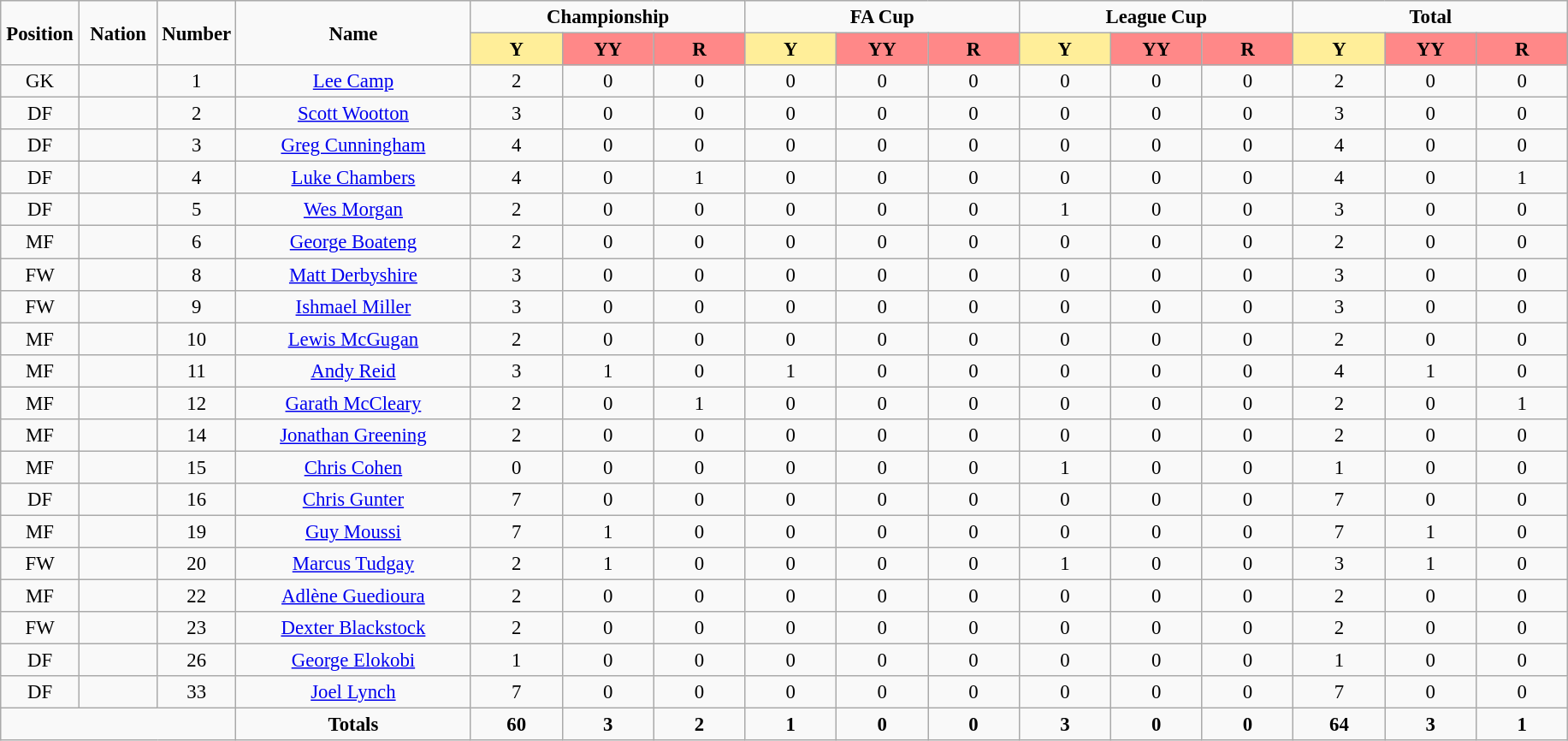<table class="wikitable" style="font-size: 95%; text-align: center;">
<tr style="text-align:center;">
<td rowspan="2"  style="width:5%; "><strong>Position</strong></td>
<td rowspan="2"  style="width:5%; "><strong>Nation</strong></td>
<td rowspan="2"  style="width:5%; "><strong>Number</strong></td>
<td rowspan="2"  style="width:15%; "><strong>Name</strong></td>
<td colspan="3"><strong>Championship</strong></td>
<td colspan="3"><strong>FA Cup</strong></td>
<td colspan="3"><strong>League Cup</strong></td>
<td colspan="3"><strong>Total</strong></td>
</tr>
<tr>
<th style="width:60px; background:#fe9;">Y</th>
<th style="width:60px; background:#ff8888;">YY</th>
<th style="width:60px; background:#ff8888;">R</th>
<th style="width:60px; background:#fe9;">Y</th>
<th style="width:60px; background:#ff8888;">YY</th>
<th style="width:60px; background:#ff8888;">R</th>
<th style="width:60px; background:#fe9;">Y</th>
<th style="width:60px; background:#ff8888;">YY</th>
<th style="width:60px; background:#ff8888;">R</th>
<th style="width:60px; background:#fe9;">Y</th>
<th style="width:60px; background:#ff8888;">YY</th>
<th style="width:60px; background:#ff8888;">R</th>
</tr>
<tr>
<td>GK</td>
<td></td>
<td>1</td>
<td><a href='#'>Lee Camp</a></td>
<td>2</td>
<td>0</td>
<td>0</td>
<td>0</td>
<td>0</td>
<td>0</td>
<td>0</td>
<td>0</td>
<td>0</td>
<td>2</td>
<td>0</td>
<td>0</td>
</tr>
<tr>
<td>DF</td>
<td></td>
<td>2</td>
<td><a href='#'>Scott Wootton</a></td>
<td>3</td>
<td>0</td>
<td>0</td>
<td>0</td>
<td>0</td>
<td>0</td>
<td>0</td>
<td>0</td>
<td>0</td>
<td>3</td>
<td>0</td>
<td>0</td>
</tr>
<tr>
<td>DF</td>
<td></td>
<td>3</td>
<td><a href='#'>Greg Cunningham</a></td>
<td>4</td>
<td>0</td>
<td>0</td>
<td>0</td>
<td>0</td>
<td>0</td>
<td>0</td>
<td>0</td>
<td>0</td>
<td>4</td>
<td>0</td>
<td>0</td>
</tr>
<tr>
<td>DF</td>
<td></td>
<td>4</td>
<td><a href='#'>Luke Chambers</a></td>
<td>4</td>
<td>0</td>
<td>1</td>
<td>0</td>
<td>0</td>
<td>0</td>
<td>0</td>
<td>0</td>
<td>0</td>
<td>4</td>
<td>0</td>
<td>1</td>
</tr>
<tr>
<td>DF</td>
<td></td>
<td>5</td>
<td><a href='#'>Wes Morgan</a></td>
<td>2</td>
<td>0</td>
<td>0</td>
<td>0</td>
<td>0</td>
<td>0</td>
<td>1</td>
<td>0</td>
<td>0</td>
<td>3</td>
<td>0</td>
<td>0</td>
</tr>
<tr>
<td>MF</td>
<td></td>
<td>6</td>
<td><a href='#'>George Boateng</a></td>
<td>2</td>
<td>0</td>
<td>0</td>
<td>0</td>
<td>0</td>
<td>0</td>
<td>0</td>
<td>0</td>
<td>0</td>
<td>2</td>
<td>0</td>
<td>0</td>
</tr>
<tr>
<td>FW</td>
<td></td>
<td>8</td>
<td><a href='#'>Matt Derbyshire</a></td>
<td>3</td>
<td>0</td>
<td>0</td>
<td>0</td>
<td>0</td>
<td>0</td>
<td>0</td>
<td>0</td>
<td>0</td>
<td>3</td>
<td>0</td>
<td>0</td>
</tr>
<tr>
<td>FW</td>
<td></td>
<td>9</td>
<td><a href='#'>Ishmael Miller</a></td>
<td>3</td>
<td>0</td>
<td>0</td>
<td>0</td>
<td>0</td>
<td>0</td>
<td>0</td>
<td>0</td>
<td>0</td>
<td>3</td>
<td>0</td>
<td>0</td>
</tr>
<tr>
<td>MF</td>
<td></td>
<td>10</td>
<td><a href='#'>Lewis McGugan</a></td>
<td>2</td>
<td>0</td>
<td>0</td>
<td>0</td>
<td>0</td>
<td>0</td>
<td>0</td>
<td>0</td>
<td>0</td>
<td>2</td>
<td>0</td>
<td>0</td>
</tr>
<tr>
<td>MF</td>
<td></td>
<td>11</td>
<td><a href='#'>Andy Reid</a></td>
<td>3</td>
<td>1</td>
<td>0</td>
<td>1</td>
<td>0</td>
<td>0</td>
<td>0</td>
<td>0</td>
<td>0</td>
<td>4</td>
<td>1</td>
<td>0</td>
</tr>
<tr>
<td>MF</td>
<td></td>
<td>12</td>
<td><a href='#'>Garath McCleary</a></td>
<td>2</td>
<td>0</td>
<td>1</td>
<td>0</td>
<td>0</td>
<td>0</td>
<td>0</td>
<td>0</td>
<td>0</td>
<td>2</td>
<td>0</td>
<td>1</td>
</tr>
<tr>
<td>MF</td>
<td></td>
<td>14</td>
<td><a href='#'>Jonathan Greening</a></td>
<td>2</td>
<td>0</td>
<td>0</td>
<td>0</td>
<td>0</td>
<td>0</td>
<td>0</td>
<td>0</td>
<td>0</td>
<td>2</td>
<td>0</td>
<td>0</td>
</tr>
<tr>
<td>MF</td>
<td></td>
<td>15</td>
<td><a href='#'>Chris Cohen</a></td>
<td>0</td>
<td>0</td>
<td>0</td>
<td>0</td>
<td>0</td>
<td>0</td>
<td>1</td>
<td>0</td>
<td>0</td>
<td>1</td>
<td>0</td>
<td>0</td>
</tr>
<tr>
<td>DF</td>
<td></td>
<td>16</td>
<td><a href='#'>Chris Gunter</a></td>
<td>7</td>
<td>0</td>
<td>0</td>
<td>0</td>
<td>0</td>
<td>0</td>
<td>0</td>
<td>0</td>
<td>0</td>
<td>7</td>
<td>0</td>
<td>0</td>
</tr>
<tr>
<td>MF</td>
<td></td>
<td>19</td>
<td><a href='#'>Guy Moussi</a></td>
<td>7</td>
<td>1</td>
<td>0</td>
<td>0</td>
<td>0</td>
<td>0</td>
<td>0</td>
<td>0</td>
<td>0</td>
<td>7</td>
<td>1</td>
<td>0</td>
</tr>
<tr>
<td>FW</td>
<td></td>
<td>20</td>
<td><a href='#'>Marcus Tudgay</a></td>
<td>2</td>
<td>1</td>
<td>0</td>
<td>0</td>
<td>0</td>
<td>0</td>
<td>1</td>
<td>0</td>
<td>0</td>
<td>3</td>
<td>1</td>
<td>0</td>
</tr>
<tr>
<td>MF</td>
<td></td>
<td>22</td>
<td><a href='#'>Adlène Guedioura</a></td>
<td>2</td>
<td>0</td>
<td>0</td>
<td>0</td>
<td>0</td>
<td>0</td>
<td>0</td>
<td>0</td>
<td>0</td>
<td>2</td>
<td>0</td>
<td>0</td>
</tr>
<tr>
<td>FW</td>
<td></td>
<td>23</td>
<td><a href='#'>Dexter Blackstock</a></td>
<td>2</td>
<td>0</td>
<td>0</td>
<td>0</td>
<td>0</td>
<td>0</td>
<td>0</td>
<td>0</td>
<td>0</td>
<td>2</td>
<td>0</td>
<td>0</td>
</tr>
<tr>
<td>DF</td>
<td></td>
<td>26</td>
<td><a href='#'>George Elokobi</a></td>
<td>1</td>
<td>0</td>
<td>0</td>
<td>0</td>
<td>0</td>
<td>0</td>
<td>0</td>
<td>0</td>
<td>0</td>
<td>1</td>
<td>0</td>
<td>0</td>
</tr>
<tr>
<td>DF</td>
<td></td>
<td>33</td>
<td><a href='#'>Joel Lynch</a></td>
<td>7</td>
<td>0</td>
<td>0</td>
<td>0</td>
<td>0</td>
<td>0</td>
<td>0</td>
<td>0</td>
<td>0</td>
<td>7</td>
<td>0</td>
<td>0</td>
</tr>
<tr>
<td colspan="3"></td>
<td><strong>Totals</strong></td>
<td><strong>60</strong></td>
<td><strong>3</strong></td>
<td><strong>2</strong></td>
<td><strong>1</strong></td>
<td><strong>0</strong></td>
<td><strong>0</strong></td>
<td><strong>3</strong></td>
<td><strong>0</strong></td>
<td><strong>0</strong></td>
<td><strong>64</strong></td>
<td><strong>3</strong></td>
<td><strong>1</strong></td>
</tr>
</table>
